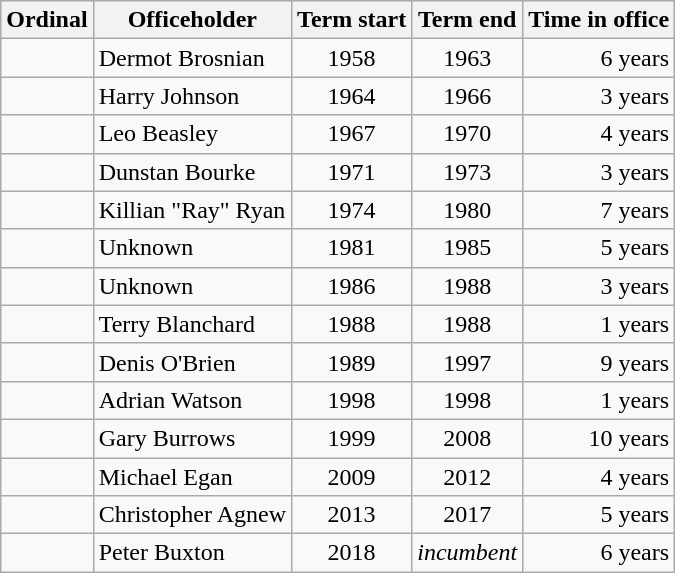<table class="wikitable sortable">
<tr>
<th>Ordinal</th>
<th>Officeholder</th>
<th>Term start</th>
<th>Term end</th>
<th>Time in office</th>
</tr>
<tr>
<td align=center></td>
<td>Dermot Brosnian</td>
<td align=center>1958</td>
<td align=center>1963</td>
<td align=right>6 years</td>
</tr>
<tr>
<td align=center></td>
<td>Harry Johnson</td>
<td align=center>1964</td>
<td align=center>1966</td>
<td align=right>3 years</td>
</tr>
<tr>
<td align=center></td>
<td>Leo Beasley</td>
<td align=center>1967</td>
<td align=center>1970</td>
<td align=right>4 years</td>
</tr>
<tr>
<td align=center></td>
<td>Dunstan Bourke</td>
<td align=center>1971</td>
<td align=center>1973</td>
<td align=right>3 years</td>
</tr>
<tr>
<td align=center></td>
<td>Killian "Ray" Ryan</td>
<td align=center>1974</td>
<td align=center>1980</td>
<td align=right>7 years</td>
</tr>
<tr>
<td align=center></td>
<td>Unknown</td>
<td align="center">1981</td>
<td align=center>1985</td>
<td align=right>5 years</td>
</tr>
<tr>
<td align=center></td>
<td>Unknown</td>
<td align="center">1986</td>
<td align=center>1988</td>
<td align=right>3 years</td>
</tr>
<tr>
<td align=center></td>
<td>Terry Blanchard</td>
<td align=center>1988</td>
<td align=center>1988</td>
<td align=right>1 years</td>
</tr>
<tr>
<td align=center></td>
<td>Denis O'Brien</td>
<td align=center>1989</td>
<td align=center>1997</td>
<td align=right>9 years</td>
</tr>
<tr>
<td align=center></td>
<td>Adrian Watson</td>
<td align=center>1998</td>
<td align=center>1998</td>
<td align=right>1 years</td>
</tr>
<tr>
<td align=center></td>
<td>Gary Burrows</td>
<td align=center>1999</td>
<td align=center>2008</td>
<td align=right>10 years</td>
</tr>
<tr>
<td align=center></td>
<td>Michael Egan</td>
<td align=center>2009</td>
<td align=center>2012</td>
<td align=right>4 years</td>
</tr>
<tr>
<td align=center></td>
<td>Christopher Agnew</td>
<td align=center>2013</td>
<td align=center>2017</td>
<td align=right>5 years</td>
</tr>
<tr>
<td align=center></td>
<td>Peter Buxton</td>
<td align="center">2018</td>
<td align=center><em>incumbent</em></td>
<td align=right>6 years</td>
</tr>
</table>
